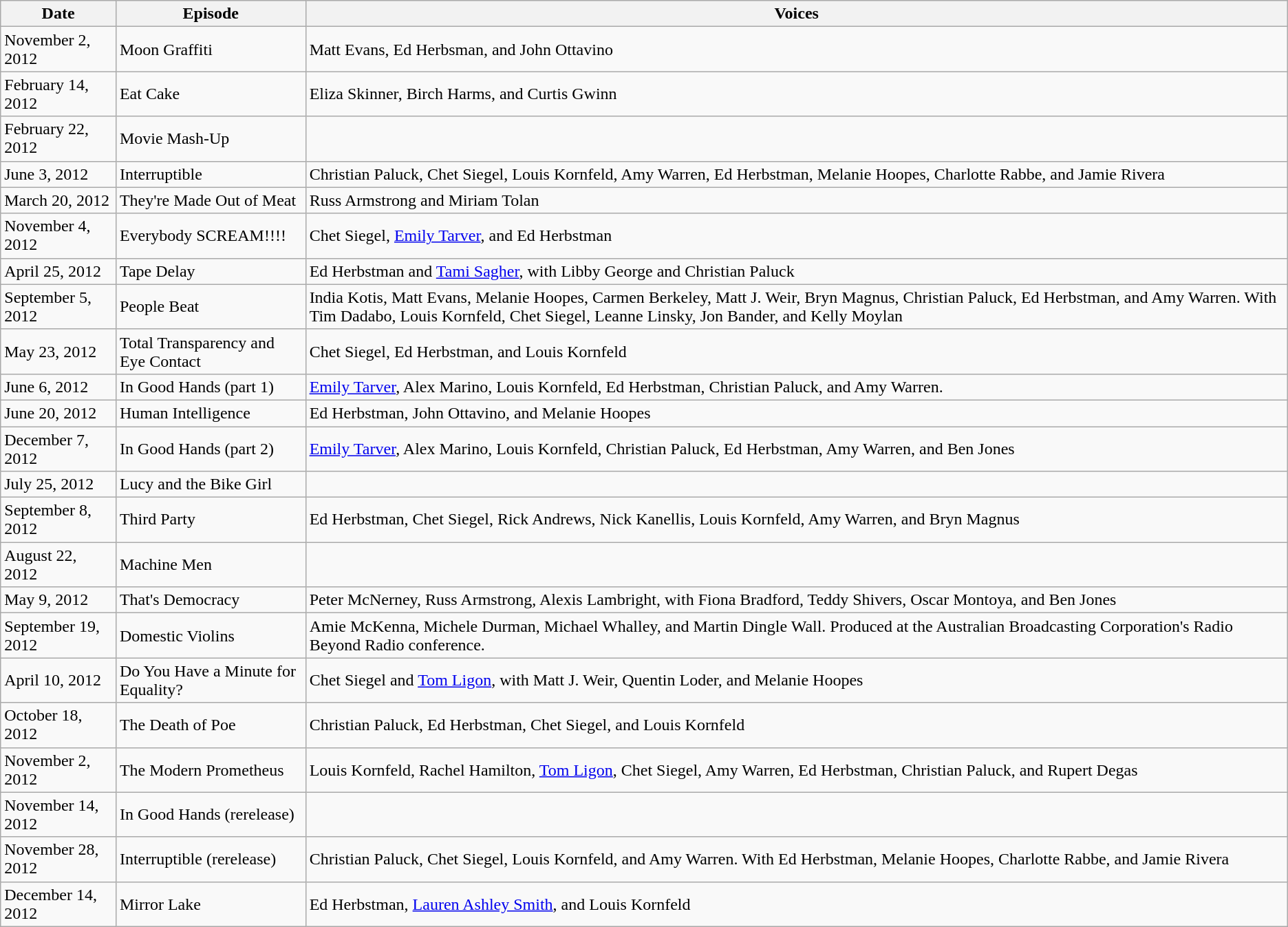<table class="wikitable mw-collapsible mw-collapsed">
<tr>
<th>Date</th>
<th>Episode</th>
<th>Voices</th>
</tr>
<tr>
<td>November 2, 2012</td>
<td>Moon Graffiti</td>
<td>Matt Evans, Ed Herbsman, and John Ottavino</td>
</tr>
<tr>
<td>February 14, 2012</td>
<td>Eat Cake</td>
<td>Eliza Skinner, Birch Harms, and Curtis Gwinn</td>
</tr>
<tr>
<td>February 22, 2012</td>
<td>Movie Mash-Up</td>
<td></td>
</tr>
<tr>
<td>June 3, 2012</td>
<td>Interruptible</td>
<td>Christian Paluck, Chet Siegel, Louis Kornfeld, Amy Warren, Ed Herbstman, Melanie Hoopes, Charlotte Rabbe, and Jamie Rivera</td>
</tr>
<tr>
<td>March 20, 2012</td>
<td>They're Made Out of Meat</td>
<td>Russ Armstrong and Miriam Tolan</td>
</tr>
<tr>
<td>November 4, 2012</td>
<td>Everybody SCREAM!!!!</td>
<td>Chet Siegel, <a href='#'>Emily Tarver</a>, and Ed Herbstman</td>
</tr>
<tr>
<td>April 25, 2012</td>
<td>Tape Delay</td>
<td>Ed Herbstman and <a href='#'>Tami Sagher</a>, with Libby George and Christian Paluck</td>
</tr>
<tr>
<td>September 5, 2012</td>
<td>People Beat</td>
<td>India Kotis, Matt Evans, Melanie Hoopes, Carmen Berkeley, Matt J. Weir, Bryn Magnus, Christian Paluck, Ed Herbstman, and Amy Warren. With Tim Dadabo, Louis Kornfeld, Chet Siegel, Leanne Linsky, Jon Bander, and Kelly Moylan</td>
</tr>
<tr>
<td>May 23, 2012</td>
<td>Total Transparency and Eye Contact</td>
<td>Chet Siegel, Ed Herbstman, and Louis Kornfeld</td>
</tr>
<tr>
<td>June 6, 2012</td>
<td>In Good Hands (part 1)</td>
<td><a href='#'>Emily Tarver</a>, Alex Marino, Louis Kornfeld, Ed Herbstman, Christian Paluck, and Amy Warren.</td>
</tr>
<tr>
<td>June 20, 2012</td>
<td>Human Intelligence</td>
<td>Ed Herbstman, John Ottavino, and Melanie Hoopes</td>
</tr>
<tr>
<td>December 7, 2012</td>
<td>In Good Hands (part 2)</td>
<td><a href='#'>Emily Tarver</a>, Alex Marino, Louis Kornfeld, Christian Paluck, Ed Herbstman, Amy Warren, and Ben Jones</td>
</tr>
<tr>
<td>July 25, 2012</td>
<td>Lucy and the Bike Girl</td>
<td></td>
</tr>
<tr>
<td>September 8, 2012</td>
<td>Third Party</td>
<td>Ed Herbstman, Chet Siegel, Rick Andrews, Nick Kanellis, Louis Kornfeld, Amy Warren, and Bryn Magnus</td>
</tr>
<tr>
<td>August 22, 2012</td>
<td>Machine Men</td>
<td></td>
</tr>
<tr>
<td>May 9, 2012</td>
<td>That's Democracy</td>
<td>Peter McNerney, Russ Armstrong, Alexis Lambright, with Fiona Bradford, Teddy Shivers, Oscar Montoya, and Ben Jones</td>
</tr>
<tr>
<td>September 19, 2012</td>
<td>Domestic Violins</td>
<td>Amie McKenna, Michele Durman, Michael Whalley, and Martin Dingle Wall. Produced at the Australian Broadcasting Corporation's Radio Beyond Radio conference.</td>
</tr>
<tr>
<td>April 10, 2012</td>
<td>Do You Have a Minute for Equality?</td>
<td>Chet Siegel and <a href='#'>Tom Ligon</a>, with Matt J. Weir, Quentin Loder, and Melanie Hoopes</td>
</tr>
<tr>
<td>October 18, 2012</td>
<td>The Death of Poe</td>
<td>Christian Paluck, Ed Herbstman, Chet Siegel, and Louis Kornfeld</td>
</tr>
<tr>
<td>November 2, 2012</td>
<td>The Modern Prometheus</td>
<td>Louis Kornfeld, Rachel Hamilton, <a href='#'>Tom Ligon</a>, Chet Siegel, Amy Warren, Ed Herbstman, Christian Paluck, and Rupert Degas</td>
</tr>
<tr>
<td>November 14, 2012</td>
<td>In Good Hands (rerelease)</td>
<td></td>
</tr>
<tr>
<td>November 28, 2012</td>
<td>Interruptible (rerelease)</td>
<td>Christian Paluck, Chet Siegel, Louis Kornfeld, and Amy Warren. With Ed Herbstman, Melanie Hoopes, Charlotte Rabbe, and Jamie Rivera</td>
</tr>
<tr>
<td>December 14, 2012</td>
<td>Mirror Lake</td>
<td>Ed Herbstman, <a href='#'>Lauren Ashley Smith</a>, and Louis Kornfeld</td>
</tr>
</table>
